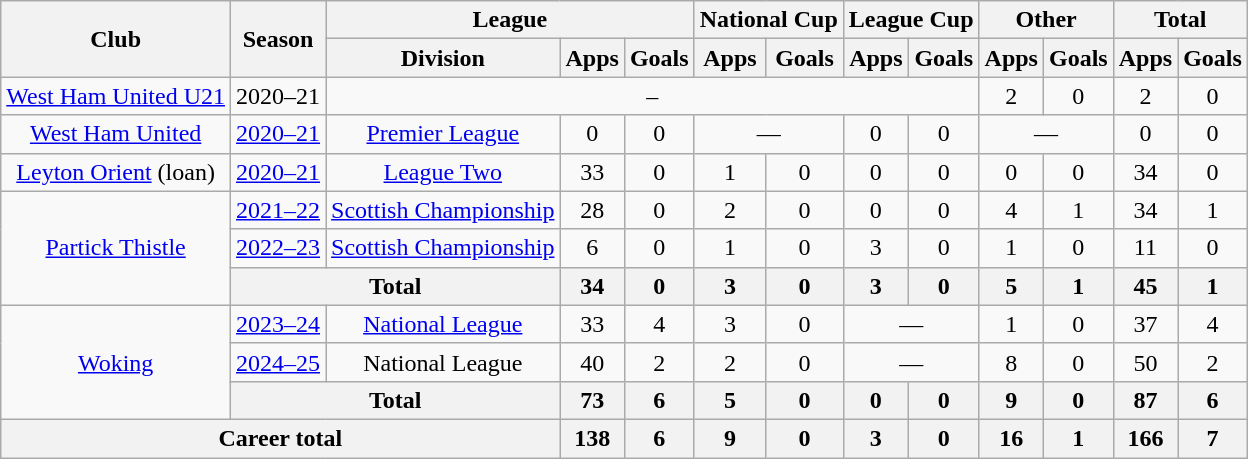<table class=wikitable style=text-align:center>
<tr>
<th rowspan=2>Club</th>
<th rowspan=2>Season</th>
<th colspan=3>League</th>
<th colspan=2>National Cup</th>
<th colspan=2>League Cup</th>
<th colspan=2>Other</th>
<th colspan=2>Total</th>
</tr>
<tr>
<th>Division</th>
<th>Apps</th>
<th>Goals</th>
<th>Apps</th>
<th>Goals</th>
<th>Apps</th>
<th>Goals</th>
<th>Apps</th>
<th>Goals</th>
<th>Apps</th>
<th>Goals</th>
</tr>
<tr>
<td><a href='#'>West Ham United U21</a></td>
<td>2020–21</td>
<td colspan="7">–</td>
<td>2</td>
<td>0</td>
<td>2</td>
<td>0</td>
</tr>
<tr>
<td><a href='#'>West Ham United</a></td>
<td><a href='#'>2020–21</a></td>
<td><a href='#'>Premier League</a></td>
<td>0</td>
<td>0</td>
<td colspan=2>—</td>
<td>0</td>
<td>0</td>
<td colspan=2>—</td>
<td>0</td>
<td>0</td>
</tr>
<tr>
<td><a href='#'>Leyton Orient</a> (loan)</td>
<td><a href='#'>2020–21</a></td>
<td><a href='#'>League Two</a></td>
<td>33</td>
<td>0</td>
<td>1</td>
<td>0</td>
<td>0</td>
<td>0</td>
<td>0</td>
<td>0</td>
<td>34</td>
<td>0</td>
</tr>
<tr>
<td rowspan=3><a href='#'>Partick Thistle</a></td>
<td><a href='#'>2021–22</a></td>
<td><a href='#'>Scottish Championship</a></td>
<td>28</td>
<td>0</td>
<td>2</td>
<td>0</td>
<td>0</td>
<td>0</td>
<td>4</td>
<td>1</td>
<td>34</td>
<td>1</td>
</tr>
<tr>
<td><a href='#'>2022–23</a></td>
<td><a href='#'>Scottish Championship</a></td>
<td>6</td>
<td>0</td>
<td>1</td>
<td>0</td>
<td>3</td>
<td>0</td>
<td>1</td>
<td>0</td>
<td>11</td>
<td>0</td>
</tr>
<tr>
<th colspan=2>Total</th>
<th>34</th>
<th>0</th>
<th>3</th>
<th>0</th>
<th>3</th>
<th>0</th>
<th>5</th>
<th>1</th>
<th>45</th>
<th>1</th>
</tr>
<tr>
<td rowspan="3"><a href='#'>Woking</a></td>
<td><a href='#'>2023–24</a></td>
<td><a href='#'>National League</a></td>
<td>33</td>
<td>4</td>
<td>3</td>
<td>0</td>
<td colspan=2>—</td>
<td>1</td>
<td>0</td>
<td>37</td>
<td>4</td>
</tr>
<tr>
<td><a href='#'>2024–25</a></td>
<td>National League</td>
<td>40</td>
<td>2</td>
<td>2</td>
<td>0</td>
<td colspan=2>—</td>
<td>8</td>
<td>0</td>
<td>50</td>
<td>2</td>
</tr>
<tr>
<th colspan=2>Total</th>
<th>73</th>
<th>6</th>
<th>5</th>
<th>0</th>
<th>0</th>
<th>0</th>
<th>9</th>
<th>0</th>
<th>87</th>
<th>6</th>
</tr>
<tr>
<th colspan=3>Career total</th>
<th>138</th>
<th>6</th>
<th>9</th>
<th>0</th>
<th>3</th>
<th>0</th>
<th>16</th>
<th>1</th>
<th>166</th>
<th>7</th>
</tr>
</table>
